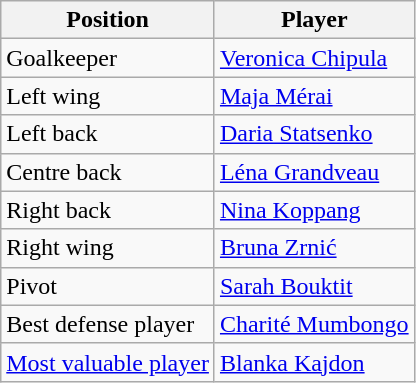<table class="wikitable">
<tr>
<th>Position</th>
<th>Player</th>
</tr>
<tr>
<td>Goalkeeper</td>
<td> <a href='#'>Veronica Chipula</a></td>
</tr>
<tr>
<td>Left wing</td>
<td> <a href='#'>Maja Mérai</a></td>
</tr>
<tr>
<td>Left back</td>
<td> <a href='#'>Daria Statsenko</a></td>
</tr>
<tr>
<td>Centre back</td>
<td> <a href='#'>Léna Grandveau</a></td>
</tr>
<tr>
<td>Right back</td>
<td> <a href='#'>Nina Koppang</a></td>
</tr>
<tr>
<td>Right wing</td>
<td> <a href='#'>Bruna Zrnić</a></td>
</tr>
<tr>
<td>Pivot</td>
<td> <a href='#'>Sarah Bouktit</a></td>
</tr>
<tr>
<td>Best defense player</td>
<td> <a href='#'>Charité Mumbongo</a></td>
</tr>
<tr>
<td><a href='#'>Most valuable player</a></td>
<td> <a href='#'>Blanka Kajdon</a></td>
</tr>
</table>
